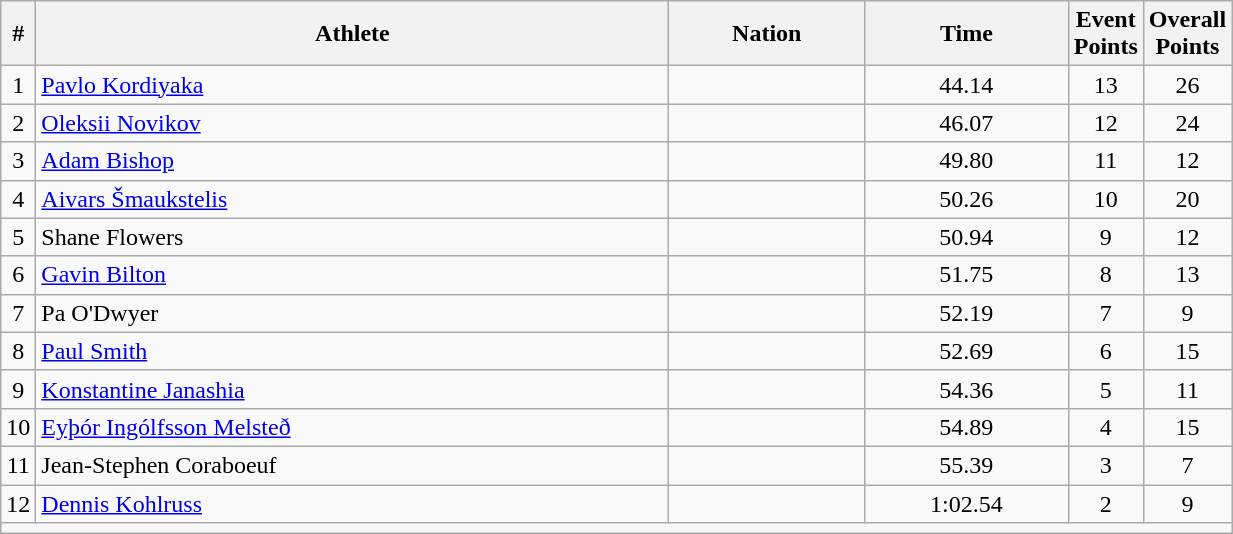<table class="wikitable sortable" style="text-align:center;width: 65%;">
<tr>
<th scope="col" style="width: 10px;">#</th>
<th scope="col">Athlete</th>
<th scope="col">Nation</th>
<th scope="col">Time</th>
<th scope="col" style="width: 10px;">Event Points</th>
<th scope="col" style="width: 10px;">Overall Points</th>
</tr>
<tr>
<td>1</td>
<td align=left><a href='#'>Pavlo Kordiyaka</a></td>
<td align=left></td>
<td>44.14</td>
<td>13</td>
<td>26</td>
</tr>
<tr>
<td>2</td>
<td align=left><a href='#'>Oleksii Novikov</a></td>
<td align=left></td>
<td>46.07</td>
<td>12</td>
<td>24</td>
</tr>
<tr>
<td>3</td>
<td align=left><a href='#'>Adam Bishop</a></td>
<td align=left></td>
<td>49.80</td>
<td>11</td>
<td>12</td>
</tr>
<tr>
<td>4</td>
<td align=left><a href='#'>Aivars Šmaukstelis</a></td>
<td align=left></td>
<td>50.26</td>
<td>10</td>
<td>20</td>
</tr>
<tr>
<td>5</td>
<td align=left>Shane Flowers</td>
<td align=left></td>
<td>50.94</td>
<td>9</td>
<td>12</td>
</tr>
<tr>
<td>6</td>
<td align=left><a href='#'>Gavin Bilton</a></td>
<td align=left></td>
<td>51.75</td>
<td>8</td>
<td>13</td>
</tr>
<tr>
<td>7</td>
<td align=left>Pa O'Dwyer</td>
<td align=left></td>
<td>52.19</td>
<td>7</td>
<td>9</td>
</tr>
<tr>
<td>8</td>
<td align=left><a href='#'>Paul Smith</a></td>
<td align=left></td>
<td>52.69</td>
<td>6</td>
<td>15</td>
</tr>
<tr>
<td>9</td>
<td align=left><a href='#'>Konstantine Janashia</a></td>
<td align=left></td>
<td>54.36</td>
<td>5</td>
<td>11</td>
</tr>
<tr>
<td>10</td>
<td align=left><a href='#'>Eyþór Ingólfsson Melsteð</a></td>
<td align=left></td>
<td>54.89</td>
<td>4</td>
<td>15</td>
</tr>
<tr>
<td>11</td>
<td align=left>Jean-Stephen Coraboeuf</td>
<td align=left></td>
<td>55.39</td>
<td>3</td>
<td>7</td>
</tr>
<tr>
<td>12</td>
<td align=left><a href='#'>Dennis Kohlruss</a></td>
<td align=left></td>
<td>1:02.54</td>
<td>2</td>
<td>9</td>
</tr>
<tr class="sortbottom">
<td colspan="6"></td>
</tr>
</table>
